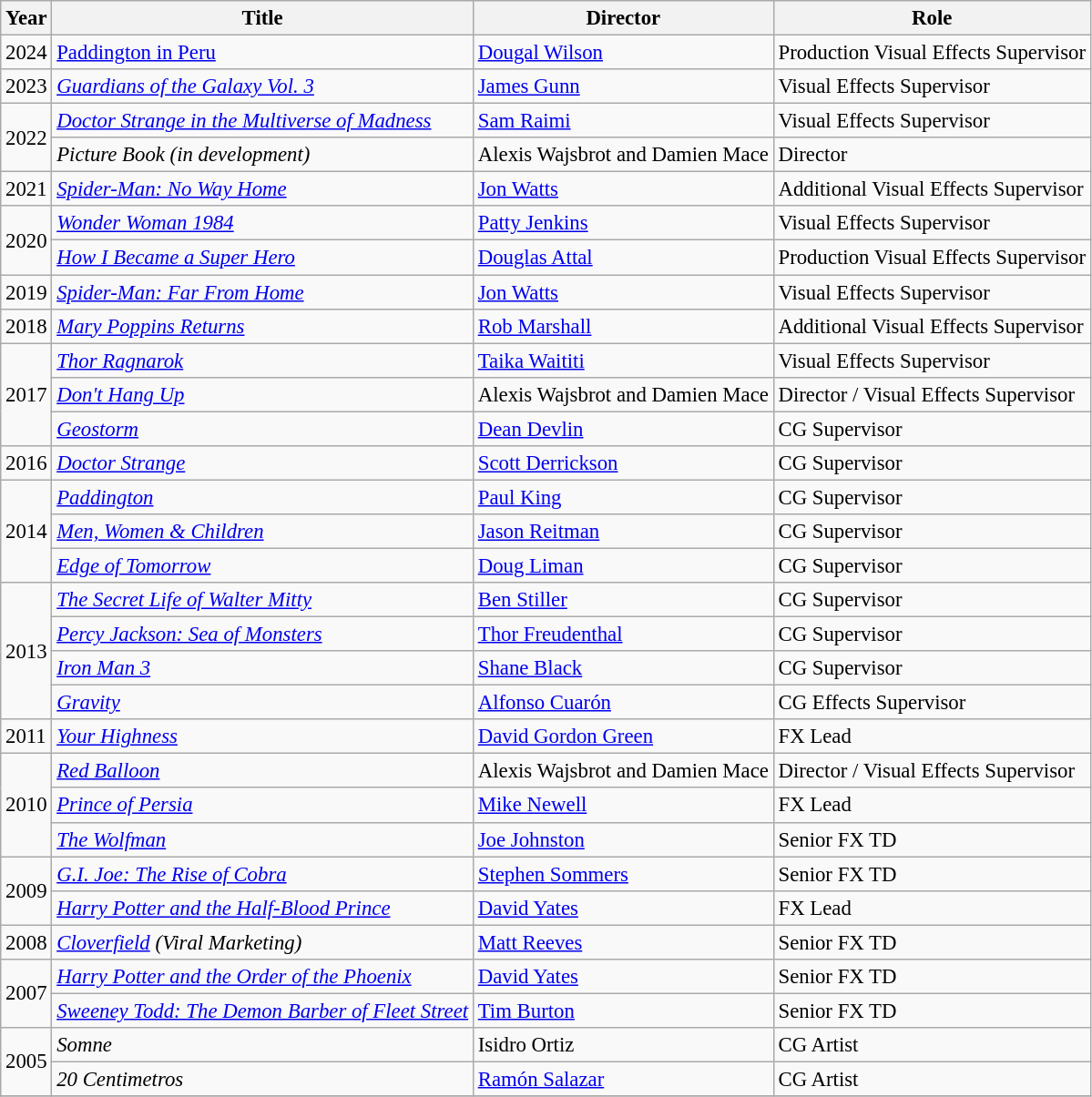<table class="wikitable" style="font-size:95%;">
<tr>
<th>Year</th>
<th>Title</th>
<th>Director</th>
<th>Role</th>
</tr>
<tr>
<td>2024</td>
<td><a href='#'>Paddington in Peru</a></td>
<td><a href='#'>Dougal Wilson</a></td>
<td>Production Visual Effects Supervisor</td>
</tr>
<tr>
<td>2023</td>
<td><em><a href='#'>Guardians of the Galaxy Vol. 3</a></em></td>
<td><a href='#'>James Gunn</a></td>
<td>Visual Effects Supervisor</td>
</tr>
<tr>
<td rowspan="2">2022</td>
<td><em><a href='#'>Doctor Strange in the Multiverse of Madness</a></em></td>
<td><a href='#'>Sam Raimi</a></td>
<td>Visual Effects Supervisor</td>
</tr>
<tr>
<td><em>Picture Book (in development)</em></td>
<td>Alexis Wajsbrot and Damien Mace</td>
<td>Director</td>
</tr>
<tr>
<td rowspan="1">2021</td>
<td><em><a href='#'>Spider-Man: No Way Home</a> </em></td>
<td><a href='#'>Jon Watts</a></td>
<td>Additional Visual Effects Supervisor</td>
</tr>
<tr>
<td rowspan="2">2020</td>
<td><em><a href='#'>Wonder Woman 1984</a> </em></td>
<td><a href='#'>Patty Jenkins</a></td>
<td>Visual Effects Supervisor</td>
</tr>
<tr>
<td><em><a href='#'>How I Became a Super Hero</a> </em></td>
<td><a href='#'>Douglas Attal</a></td>
<td>Production Visual Effects Supervisor</td>
</tr>
<tr>
<td rowspan="1">2019</td>
<td><em><a href='#'>Spider-Man: Far From Home</a> </em></td>
<td><a href='#'>Jon Watts</a></td>
<td>Visual Effects Supervisor</td>
</tr>
<tr>
<td rowspan="1">2018</td>
<td><em><a href='#'>Mary Poppins Returns</a> </em></td>
<td><a href='#'>Rob Marshall</a></td>
<td>Additional Visual Effects Supervisor</td>
</tr>
<tr>
<td rowspan="3">2017</td>
<td><em><a href='#'>Thor Ragnarok</a> </em></td>
<td><a href='#'>Taika Waititi</a></td>
<td>Visual Effects Supervisor</td>
</tr>
<tr>
<td><em><a href='#'>Don't Hang Up</a> </em></td>
<td>Alexis Wajsbrot and Damien Mace</td>
<td>Director / Visual Effects Supervisor</td>
</tr>
<tr>
<td><em><a href='#'>Geostorm</a> </em></td>
<td><a href='#'>Dean Devlin</a></td>
<td>CG Supervisor</td>
</tr>
<tr>
<td rowspan="1">2016</td>
<td><em><a href='#'>Doctor Strange</a> </em></td>
<td><a href='#'>Scott Derrickson</a></td>
<td>CG Supervisor</td>
</tr>
<tr>
<td rowspan="3">2014</td>
<td><em><a href='#'>Paddington</a></em></td>
<td><a href='#'>Paul King</a></td>
<td>CG Supervisor</td>
</tr>
<tr>
<td><em><a href='#'>Men, Women & Children</a></em></td>
<td><a href='#'>Jason Reitman</a></td>
<td>CG Supervisor</td>
</tr>
<tr>
<td><em><a href='#'>Edge of Tomorrow</a></em></td>
<td><a href='#'>Doug Liman</a></td>
<td>CG Supervisor</td>
</tr>
<tr>
<td rowspan="4">2013</td>
<td><em><a href='#'>The Secret Life of Walter Mitty</a></em></td>
<td><a href='#'>Ben Stiller</a></td>
<td>CG Supervisor</td>
</tr>
<tr>
<td><em><a href='#'>Percy Jackson: Sea of Monsters</a></em></td>
<td><a href='#'>Thor Freudenthal</a></td>
<td>CG Supervisor</td>
</tr>
<tr>
<td><em><a href='#'>Iron Man 3</a></em></td>
<td><a href='#'>Shane Black</a></td>
<td>CG Supervisor</td>
</tr>
<tr>
<td><em><a href='#'>Gravity</a></em></td>
<td><a href='#'>Alfonso Cuarón</a></td>
<td>CG Effects Supervisor</td>
</tr>
<tr>
<td rowspan="1">2011</td>
<td><em><a href='#'>Your Highness</a></em></td>
<td><a href='#'>David Gordon Green</a></td>
<td>FX Lead</td>
</tr>
<tr>
<td rowspan="3">2010</td>
<td><em><a href='#'>Red Balloon</a></em></td>
<td>Alexis Wajsbrot and Damien Mace</td>
<td>Director / Visual Effects Supervisor</td>
</tr>
<tr>
<td><em><a href='#'>Prince of Persia</a></em></td>
<td><a href='#'>Mike Newell</a></td>
<td>FX Lead</td>
</tr>
<tr>
<td><em><a href='#'>The Wolfman</a></em></td>
<td><a href='#'>Joe Johnston</a></td>
<td>Senior FX TD</td>
</tr>
<tr>
<td rowspan="2">2009</td>
<td><em><a href='#'>G.I. Joe: The Rise of Cobra</a></em></td>
<td><a href='#'>Stephen Sommers</a></td>
<td>Senior FX TD</td>
</tr>
<tr>
<td><em><a href='#'>Harry Potter and the Half-Blood Prince</a></em></td>
<td><a href='#'>David Yates</a></td>
<td>FX Lead</td>
</tr>
<tr>
<td rowspan="1">2008</td>
<td><em><a href='#'>Cloverfield</a> (Viral Marketing)</em></td>
<td><a href='#'>Matt Reeves</a></td>
<td>Senior FX TD</td>
</tr>
<tr>
<td rowspan="2">2007</td>
<td><em><a href='#'>Harry Potter and the Order of the Phoenix</a></em></td>
<td><a href='#'>David Yates</a></td>
<td>Senior FX TD</td>
</tr>
<tr>
<td><em><a href='#'>Sweeney Todd: The Demon Barber of Fleet Street</a></em></td>
<td><a href='#'>Tim Burton</a></td>
<td>Senior FX TD</td>
</tr>
<tr>
<td rowspan="2">2005</td>
<td><em>Somne</em></td>
<td>Isidro Ortiz</td>
<td>CG Artist</td>
</tr>
<tr>
<td><em>20 Centimetros</em></td>
<td><a href='#'>Ramón Salazar</a></td>
<td>CG Artist</td>
</tr>
<tr>
</tr>
</table>
